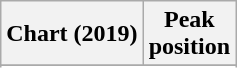<table class="wikitable sortable plainrowheaders" style="text-align:center">
<tr>
<th scope="col">Chart (2019)</th>
<th scope="col">Peak<br>position</th>
</tr>
<tr>
</tr>
<tr>
</tr>
<tr>
</tr>
<tr>
</tr>
<tr>
</tr>
<tr>
</tr>
<tr>
</tr>
<tr>
</tr>
<tr>
</tr>
<tr>
</tr>
<tr>
</tr>
<tr>
</tr>
<tr>
</tr>
<tr>
</tr>
<tr>
</tr>
<tr>
</tr>
<tr>
</tr>
</table>
